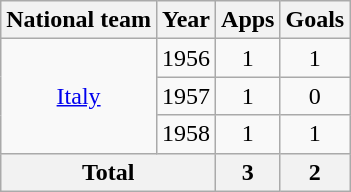<table class="wikitable" style="text-align:center">
<tr>
<th>National team</th>
<th>Year</th>
<th>Apps</th>
<th>Goals</th>
</tr>
<tr>
<td rowspan="3"><a href='#'>Italy</a></td>
<td>1956</td>
<td>1</td>
<td>1</td>
</tr>
<tr>
<td>1957</td>
<td>1</td>
<td>0</td>
</tr>
<tr>
<td>1958</td>
<td>1</td>
<td>1</td>
</tr>
<tr>
<th colspan="2">Total</th>
<th>3</th>
<th>2</th>
</tr>
</table>
